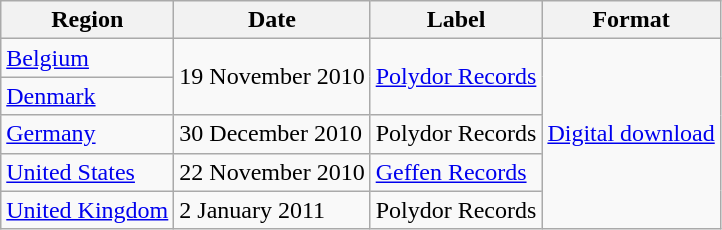<table class="wikitable">
<tr>
<th>Region</th>
<th>Date</th>
<th>Label</th>
<th>Format</th>
</tr>
<tr>
<td><a href='#'>Belgium</a></td>
<td rowspan="2">19 November 2010</td>
<td rowspan="2"><a href='#'>Polydor Records</a></td>
<td rowspan="5"><a href='#'>Digital download</a></td>
</tr>
<tr>
<td><a href='#'>Denmark</a></td>
</tr>
<tr>
<td><a href='#'>Germany</a></td>
<td>30 December 2010</td>
<td>Polydor Records</td>
</tr>
<tr>
<td><a href='#'>United States</a></td>
<td>22 November 2010</td>
<td><a href='#'>Geffen Records</a></td>
</tr>
<tr>
<td><a href='#'>United Kingdom</a></td>
<td>2 January 2011</td>
<td>Polydor Records</td>
</tr>
</table>
